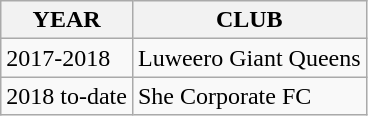<table class="wikitable">
<tr>
<th>YEAR</th>
<th>CLUB</th>
</tr>
<tr>
<td>2017-2018</td>
<td>Luweero Giant Queens</td>
</tr>
<tr>
<td>2018 to-date</td>
<td>She Corporate FC</td>
</tr>
</table>
